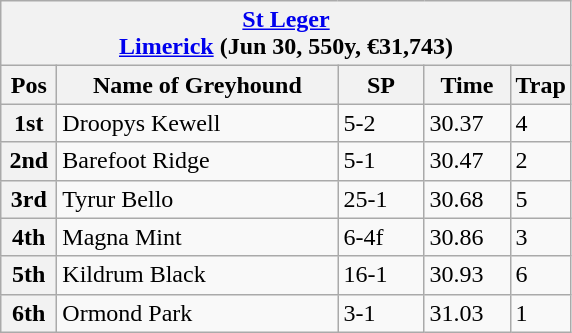<table class="wikitable">
<tr>
<th colspan="6"><a href='#'>St Leger</a><br> <a href='#'>Limerick</a> (Jun 30, 550y, €31,743)</th>
</tr>
<tr>
<th width=30>Pos</th>
<th width=180>Name of Greyhound</th>
<th width=50>SP</th>
<th width=50>Time</th>
<th width=30>Trap</th>
</tr>
<tr>
<th>1st</th>
<td>Droopys Kewell </td>
<td>5-2</td>
<td>30.37</td>
<td>4</td>
</tr>
<tr>
<th>2nd</th>
<td>Barefoot Ridge</td>
<td>5-1</td>
<td>30.47</td>
<td>2</td>
</tr>
<tr>
<th>3rd</th>
<td>Tyrur Bello</td>
<td>25-1</td>
<td>30.68</td>
<td>5</td>
</tr>
<tr>
<th>4th</th>
<td>Magna Mint</td>
<td>6-4f</td>
<td>30.86</td>
<td>3</td>
</tr>
<tr>
<th>5th</th>
<td>Kildrum Black</td>
<td>16-1</td>
<td>30.93</td>
<td>6</td>
</tr>
<tr>
<th>6th</th>
<td>Ormond Park</td>
<td>3-1</td>
<td>31.03</td>
<td>1</td>
</tr>
</table>
